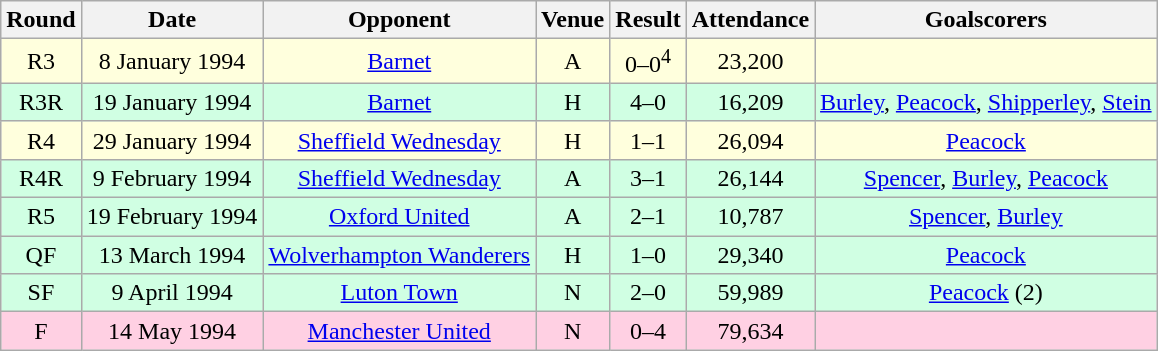<table class="wikitable" style="text-align:center">
<tr>
<th>Round</th>
<th>Date</th>
<th>Opponent</th>
<th>Venue</th>
<th>Result</th>
<th>Attendance</th>
<th>Goalscorers</th>
</tr>
<tr style="background-color: #ffffdd;">
<td>R3</td>
<td>8 January 1994</td>
<td><a href='#'>Barnet</a></td>
<td>A</td>
<td>0–0<sup><span>4</span></sup></td>
<td>23,200</td>
<td></td>
</tr>
<tr style="background-color: #d0ffe3;">
<td>R3R</td>
<td>19 January 1994</td>
<td><a href='#'>Barnet</a></td>
<td>H</td>
<td>4–0</td>
<td>16,209</td>
<td><a href='#'>Burley</a>, <a href='#'>Peacock</a>, <a href='#'>Shipperley</a>, <a href='#'>Stein</a></td>
</tr>
<tr style="background-color: #ffffdd;">
<td>R4</td>
<td>29 January 1994</td>
<td><a href='#'>Sheffield Wednesday</a></td>
<td>H</td>
<td>1–1</td>
<td>26,094</td>
<td><a href='#'>Peacock</a></td>
</tr>
<tr style="background-color: #d0ffe3;">
<td>R4R</td>
<td>9 February 1994</td>
<td><a href='#'>Sheffield Wednesday</a></td>
<td>A</td>
<td>3–1</td>
<td>26,144</td>
<td><a href='#'>Spencer</a>, <a href='#'>Burley</a>, <a href='#'>Peacock</a></td>
</tr>
<tr style="background-color: #d0ffe3;">
<td>R5</td>
<td>19 February 1994</td>
<td><a href='#'>Oxford United</a></td>
<td>A</td>
<td>2–1</td>
<td>10,787</td>
<td><a href='#'>Spencer</a>, <a href='#'>Burley</a></td>
</tr>
<tr style="background-color: #d0ffe3;">
<td>QF</td>
<td>13 March 1994</td>
<td><a href='#'>Wolverhampton Wanderers</a></td>
<td>H</td>
<td>1–0</td>
<td>29,340</td>
<td><a href='#'>Peacock</a></td>
</tr>
<tr style="background-color: #d0ffe3;">
<td>SF</td>
<td>9 April 1994</td>
<td><a href='#'>Luton Town</a></td>
<td>N</td>
<td>2–0</td>
<td>59,989</td>
<td><a href='#'>Peacock</a> (2)</td>
</tr>
<tr style="background-color: #ffd0e3;">
<td>F</td>
<td>14 May 1994</td>
<td><a href='#'>Manchester United</a></td>
<td>N</td>
<td>0–4</td>
<td>79,634</td>
<td></td>
</tr>
</table>
